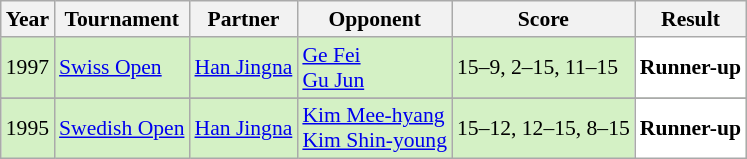<table class="sortable wikitable" style="font-size: 90%;">
<tr>
<th>Year</th>
<th>Tournament</th>
<th>Partner</th>
<th>Opponent</th>
<th>Score</th>
<th>Result</th>
</tr>
<tr style="background:#D4F1C5">
<td align="center">1997</td>
<td align="left"><a href='#'>Swiss Open</a></td>
<td align="left"> <a href='#'>Han Jingna</a></td>
<td align="left"> <a href='#'>Ge Fei</a> <br>  <a href='#'>Gu Jun</a></td>
<td align="left">15–9, 2–15, 11–15</td>
<td style="text-align:left; background:white"> <strong>Runner-up</strong></td>
</tr>
<tr>
</tr>
<tr style="background:#D4F1C5">
<td align="center">1995</td>
<td align="left"><a href='#'>Swedish Open</a></td>
<td align="left"> <a href='#'>Han Jingna</a></td>
<td align="left"> <a href='#'>Kim Mee-hyang</a> <br>  <a href='#'>Kim Shin-young</a></td>
<td align="left">15–12, 12–15, 8–15</td>
<td style="text-align:left; background:white"> <strong>Runner-up</strong></td>
</tr>
</table>
